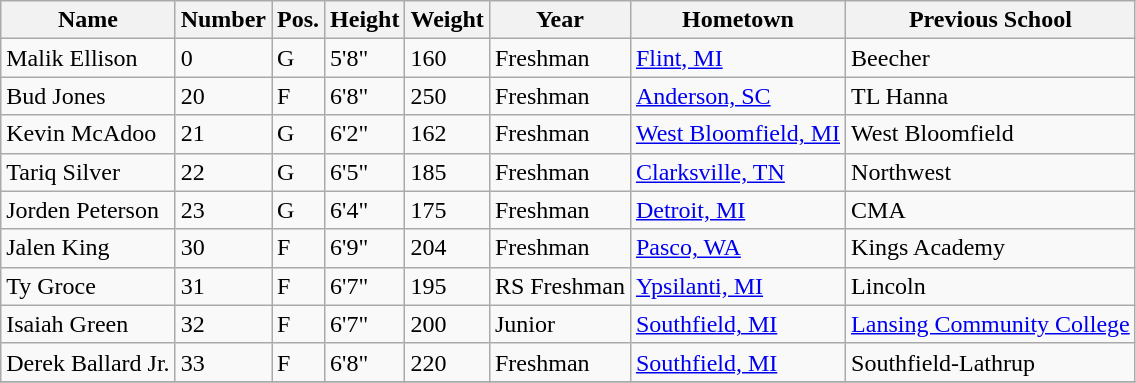<table class="wikitable sortable" border="1">
<tr>
<th>Name</th>
<th>Number</th>
<th>Pos.</th>
<th>Height</th>
<th>Weight</th>
<th>Year</th>
<th>Hometown</th>
<th class="unsortable">Previous School</th>
</tr>
<tr>
<td>Malik Ellison</td>
<td>0</td>
<td>G</td>
<td>5'8"</td>
<td>160</td>
<td>Freshman</td>
<td><a href='#'>Flint, MI</a></td>
<td>Beecher</td>
</tr>
<tr>
<td>Bud Jones</td>
<td>20</td>
<td>F</td>
<td>6'8"</td>
<td>250</td>
<td>Freshman</td>
<td><a href='#'>Anderson, SC</a></td>
<td>TL Hanna</td>
</tr>
<tr>
<td>Kevin McAdoo</td>
<td>21</td>
<td>G</td>
<td>6'2"</td>
<td>162</td>
<td>Freshman</td>
<td><a href='#'>West Bloomfield, MI</a></td>
<td>West Bloomfield</td>
</tr>
<tr>
<td>Tariq Silver</td>
<td>22</td>
<td>G</td>
<td>6'5"</td>
<td>185</td>
<td>Freshman</td>
<td><a href='#'>Clarksville, TN</a></td>
<td>Northwest</td>
</tr>
<tr>
<td>Jorden Peterson</td>
<td>23</td>
<td>G</td>
<td>6'4"</td>
<td>175</td>
<td>Freshman</td>
<td><a href='#'>Detroit, MI</a></td>
<td>CMA</td>
</tr>
<tr>
<td>Jalen King</td>
<td>30</td>
<td>F</td>
<td>6'9"</td>
<td>204</td>
<td>Freshman</td>
<td><a href='#'>Pasco, WA</a></td>
<td>Kings Academy</td>
</tr>
<tr>
<td>Ty Groce</td>
<td>31</td>
<td>F</td>
<td>6'7"</td>
<td>195</td>
<td>RS Freshman</td>
<td><a href='#'>Ypsilanti, MI</a></td>
<td>Lincoln</td>
</tr>
<tr>
<td>Isaiah Green</td>
<td>32</td>
<td>F</td>
<td>6'7"</td>
<td>200</td>
<td>Junior</td>
<td><a href='#'>Southfield, MI</a></td>
<td><a href='#'>Lansing Community College</a></td>
</tr>
<tr>
<td>Derek Ballard Jr.</td>
<td>33</td>
<td>F</td>
<td>6'8"</td>
<td>220</td>
<td>Freshman</td>
<td><a href='#'>Southfield, MI</a></td>
<td>Southfield-Lathrup</td>
</tr>
<tr>
</tr>
</table>
